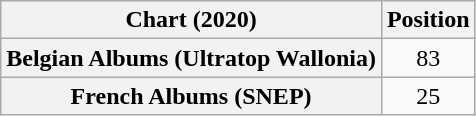<table class="wikitable sortable plainrowheaders" style="text-align:center">
<tr>
<th scope="col">Chart (2020)</th>
<th scope="col">Position</th>
</tr>
<tr>
<th scope="row">Belgian Albums (Ultratop Wallonia)</th>
<td>83</td>
</tr>
<tr>
<th scope="row">French Albums (SNEP)</th>
<td>25</td>
</tr>
</table>
